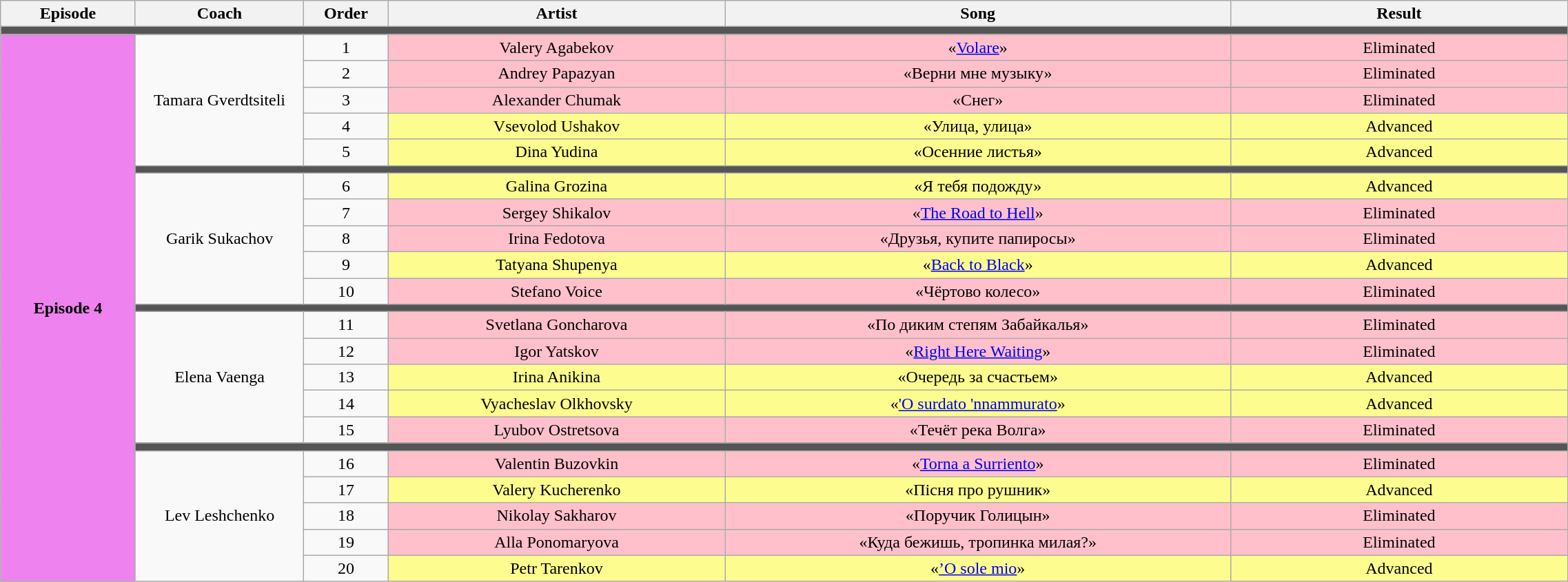<table class="wikitable" style="text-align: center; width:120%;">
<tr>
<th style="width:08%;">Episode</th>
<th style="width:10%;">Coach</th>
<th style="width:05%;">Order</th>
<th style="width:20%;">Artist</th>
<th style="width:30%;">Song</th>
<th style="width:20%;">Result</th>
</tr>
<tr>
<td colspan="6" style="background:#555;"></td>
</tr>
<tr>
<th rowspan=23 style="background:#EE82EE; width:06%;">Episode 4<br><small> </small></th>
<td rowspan=5>Tamara Gverdtsiteli</td>
<td>1</td>
<td style="background:pink;">Valery Agabekov</td>
<td style="background:pink;">«<a href='#'>Volare</a>»</td>
<td style="background:pink;">Eliminated</td>
</tr>
<tr>
<td>2</td>
<td style="background:pink;">Andrey Papazyan</td>
<td style="background:pink;">«Верни мне музыку»</td>
<td style="background:pink;">Eliminated</td>
</tr>
<tr>
<td>3</td>
<td style="background:pink;">Alexander Chumak</td>
<td style="background:pink;">«Снег»</td>
<td style="background:pink;">Eliminated</td>
</tr>
<tr>
<td>4</td>
<td style="background:#fdfc8f;">Vsevolod Ushakov</td>
<td style="background:#fdfc8f;">«Улица, улица»</td>
<td style="background:#fdfc8f;">Advanced</td>
</tr>
<tr>
<td>5</td>
<td style="background:#fdfc8f;">Dina Yudina</td>
<td style="background:#fdfc8f;">«Осенние листья»</td>
<td style="background:#fdfc8f;">Advanced</td>
</tr>
<tr>
<td colspan=6 style="background:#555555;"></td>
</tr>
<tr>
<td rowspan=5>Garik Sukachov</td>
<td>6</td>
<td style="background:#fdfc8f;">Galina Grozina</td>
<td style="background:#fdfc8f;">«Я тебя подожду»</td>
<td style="background:#fdfc8f;">Advanced</td>
</tr>
<tr>
<td>7</td>
<td style="background:pink;">Sergey Shikalov</td>
<td style="background:pink;">«<a href='#'>The Road to Hell</a>»</td>
<td style="background:pink;">Eliminated</td>
</tr>
<tr>
<td>8</td>
<td style="background:pink;">Irina Fedotova</td>
<td style="background:pink;">«Друзья, купите папиросы»</td>
<td style="background:pink;">Eliminated</td>
</tr>
<tr>
<td>9</td>
<td style="background:#fdfc8f;">Tatyana Shupenya</td>
<td style="background:#fdfc8f;">«<a href='#'>Back to Black</a>»</td>
<td style="background:#fdfc8f;">Advanced</td>
</tr>
<tr>
<td>10</td>
<td style="background:pink;">Stefano Voice</td>
<td style="background:pink;">«Чёртово колесо»</td>
<td style="background:pink;">Eliminated</td>
</tr>
<tr>
<td colspan=6 style="background:#555555;"></td>
</tr>
<tr>
<td rowspan=5>Elena Vaenga</td>
<td>11</td>
<td style="background:pink;">Svetlana Goncharova</td>
<td style="background:pink;">«По диким степям Забайкалья»</td>
<td style="background:pink;">Eliminated</td>
</tr>
<tr>
<td>12</td>
<td style="background:pink;">Igor Yatskov</td>
<td style="background:pink;">«<a href='#'>Right Here Waiting</a>»</td>
<td style="background:pink;">Eliminated</td>
</tr>
<tr>
<td>13</td>
<td style="background:#fdfc8f;">Irina Anikina</td>
<td style="background:#fdfc8f;">«Очередь за счастьем»</td>
<td style="background:#fdfc8f;">Advanced</td>
</tr>
<tr>
<td>14</td>
<td style="background:#fdfc8f;">Vyacheslav Olkhovsky</td>
<td style="background:#fdfc8f;">«<a href='#'>'O surdato 'nnammurato</a>»</td>
<td style="background:#fdfc8f;">Advanced</td>
</tr>
<tr>
<td>15</td>
<td style="background:pink;">Lyubov Ostretsova</td>
<td style="background:pink;">«Течёт река Волга»</td>
<td style="background:pink;">Eliminated</td>
</tr>
<tr>
<td colspan=6 style="background:#555555;"></td>
</tr>
<tr>
<td rowspan=5>Lev Leshchenko</td>
<td>16</td>
<td style="background:pink;">Valentin Buzovkin</td>
<td style="background:pink;">«<a href='#'>Torna a Surriento</a>»</td>
<td style="background:pink;">Eliminated</td>
</tr>
<tr>
<td>17</td>
<td style="background:#fdfc8f;">Valery Kucherenko</td>
<td style="background:#fdfc8f;">«Пісня про рушник»</td>
<td style="background:#fdfc8f;">Advanced</td>
</tr>
<tr>
<td>18</td>
<td style="background:pink;">Nikolay Sakharov</td>
<td style="background:pink;">«Поручик Голицын»</td>
<td style="background:pink;">Eliminated</td>
</tr>
<tr>
<td>19</td>
<td style="background:pink;">Alla Ponomaryova</td>
<td style="background:pink;">«Куда бежишь, тропинка милая?»</td>
<td style="background:pink;">Eliminated</td>
</tr>
<tr>
<td>20</td>
<td style="background:#fdfc8f;">Petr Tarenkov</td>
<td style="background:#fdfc8f;">«<a href='#'>’O sole mio</a>»</td>
<td style="background:#fdfc8f;">Advanced</td>
</tr>
</table>
